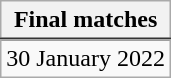<table class=wikitable style="text-align:center;">
<tr>
<th colspan=1>Final matches</th>
</tr>
<tr style="border-top: 2px solid #333333;">
</tr>
<tr>
<td>30 January 2022 </td>
</tr>
</table>
